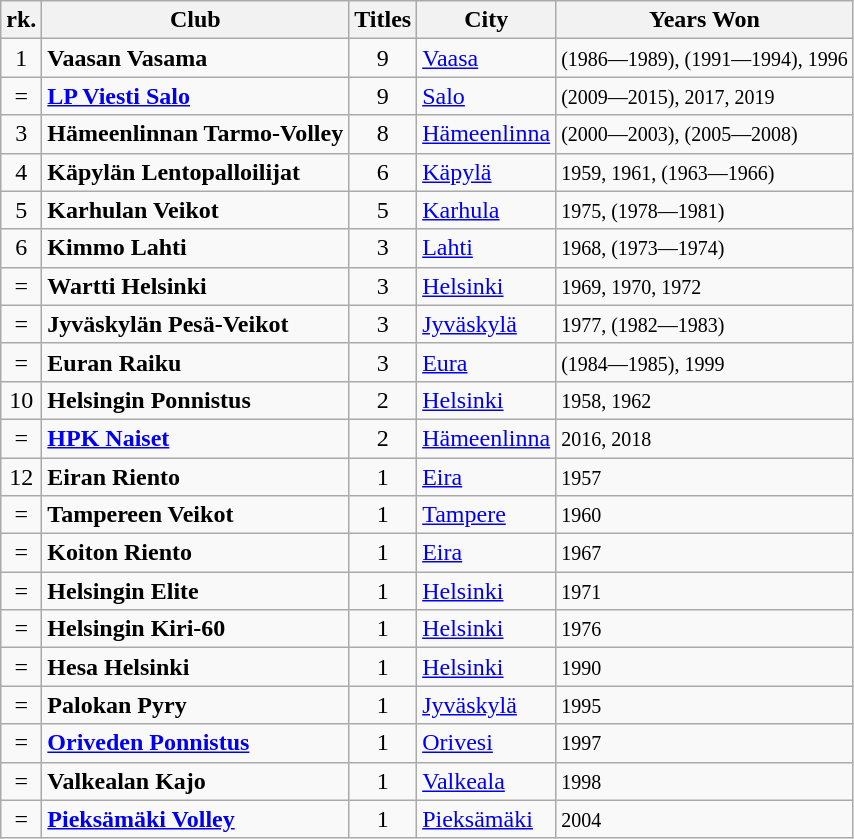<table class="wikitable">
<tr>
<th scope="col">rk.</th>
<th scope="col">Club</th>
<th scope="col">Titles</th>
<th scope="col">City</th>
<th scope="col">Years Won</th>
</tr>
<tr>
<td align="center">1</td>
<td><strong>Vaasan Vasama</strong></td>
<td style="text-align:center;">9</td>
<td><a href='#'>Vaasa</a></td>
<td><small>(1986—1989), (1991—1994), 1996</small></td>
</tr>
<tr>
<td align="center">=</td>
<td><strong><a href='#'>LP Viesti Salo</a></strong></td>
<td style="text-align:center;">9</td>
<td><a href='#'>Salo</a></td>
<td><small> (2009—2015), 2017, 2019 </small></td>
</tr>
<tr>
<td align="center">3</td>
<td><strong>Hämeenlinnan Tarmo-Volley</strong></td>
<td style="text-align:center;">8</td>
<td><a href='#'>Hämeenlinna</a></td>
<td><small> (2000—2003), (2005—2008)</small></td>
</tr>
<tr>
<td align="center">4</td>
<td><strong>Käpylän Lentopalloilijat</strong></td>
<td style="text-align:center;">6</td>
<td><a href='#'>Käpylä</a></td>
<td><small> 1959, 1961, (1963—1966)</small></td>
</tr>
<tr>
<td align="center">5</td>
<td><strong>Karhulan Veikot</strong></td>
<td style="text-align:center;">5</td>
<td><a href='#'>Karhula</a></td>
<td><small> 1975, (1978—1981)</small></td>
</tr>
<tr>
<td align="center">6</td>
<td><strong>Kimmo Lahti</strong></td>
<td style="text-align:center;">3</td>
<td><a href='#'>Lahti</a></td>
<td><small> 1968, (1973—1974) </small></td>
</tr>
<tr>
<td align="center">=</td>
<td><strong>Wartti Helsinki</strong></td>
<td style="text-align:center;">3</td>
<td><a href='#'>Helsinki</a></td>
<td><small> 1969, 1970, 1972 </small></td>
</tr>
<tr>
<td align="center">=</td>
<td><strong>Jyväskylän Pesä-Veikot</strong></td>
<td style="text-align:center;">3</td>
<td><a href='#'>Jyväskylä</a></td>
<td><small> 1977, (1982—1983)</small></td>
</tr>
<tr>
<td align="center">=</td>
<td><strong>Euran Raiku</strong></td>
<td style="text-align:center;">3</td>
<td><a href='#'>Eura</a></td>
<td><small> (1984—1985), 1999 </small></td>
</tr>
<tr>
<td align="center">10</td>
<td><strong>Helsingin Ponnistus</strong></td>
<td style="text-align:center;">2</td>
<td><a href='#'>Helsinki</a></td>
<td><small> 1958, 1962 </small></td>
</tr>
<tr>
<td align="center">=</td>
<td><strong><a href='#'>HPK Naiset</a></strong></td>
<td style="text-align:center;">2</td>
<td><a href='#'>Hämeenlinna</a></td>
<td><small> 2016, 2018 </small></td>
</tr>
<tr>
<td align="center">12</td>
<td><strong>Eiran Riento</strong></td>
<td style="text-align:center;">1</td>
<td><a href='#'>Eira</a></td>
<td><small> 1957 </small></td>
</tr>
<tr>
<td align="center">=</td>
<td><strong>Tampereen Veikot</strong></td>
<td style="text-align:center;">1</td>
<td><a href='#'>Tampere</a></td>
<td><small> 1960 </small></td>
</tr>
<tr>
<td align="center">=</td>
<td><strong>Koiton Riento</strong></td>
<td style="text-align:center;">1</td>
<td><a href='#'>Eira</a></td>
<td><small> 1967 </small></td>
</tr>
<tr>
<td align="center">=</td>
<td><strong>Helsingin Elite</strong></td>
<td style="text-align:center;">1</td>
<td><a href='#'>Helsinki</a></td>
<td><small> 1971 </small></td>
</tr>
<tr>
<td align="center">=</td>
<td><strong>Helsingin Kiri-60</strong></td>
<td style="text-align:center;">1</td>
<td><a href='#'>Helsinki</a></td>
<td><small> 1976 </small></td>
</tr>
<tr>
<td align="center">=</td>
<td><strong>Hesa Helsinki</strong></td>
<td style="text-align:center;">1</td>
<td><a href='#'>Helsinki</a></td>
<td><small> 1990 </small></td>
</tr>
<tr>
<td align="center">=</td>
<td><strong>Palokan Pyry</strong></td>
<td style="text-align:center;">1</td>
<td><a href='#'>Jyväskylä</a></td>
<td><small> 1995 </small></td>
</tr>
<tr>
<td align="center">=</td>
<td><strong><a href='#'>Oriveden Ponnistus</a></strong></td>
<td style="text-align:center;">1</td>
<td><a href='#'>Orivesi</a></td>
<td><small> 1997 </small></td>
</tr>
<tr>
<td align="center">=</td>
<td><strong>Valkealan Kajo</strong></td>
<td style="text-align:center;">1</td>
<td><a href='#'>Valkeala</a></td>
<td><small> 1998 </small></td>
</tr>
<tr>
<td align="center">=</td>
<td><strong><a href='#'>Pieksämäki Volley</a></strong></td>
<td style="text-align:center;">1</td>
<td><a href='#'>Pieksämäki</a></td>
<td><small> 2004 </small></td>
</tr>
</table>
